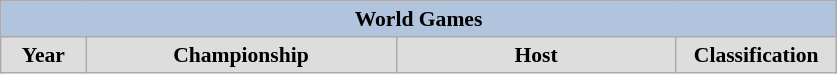<table class="wikitable" style=font-size:90%>
<tr align=center style="background:#B0C4DE;">
<td colspan=4><strong>World Games</strong></td>
</tr>
<tr align=center bgcolor="#dddddd">
<td width=50><strong>Year</strong></td>
<td width=200><strong>Championship</strong></td>
<td width=180><strong>Host</strong></td>
<td width=100><strong>Classification</strong></td>
</tr>
</table>
